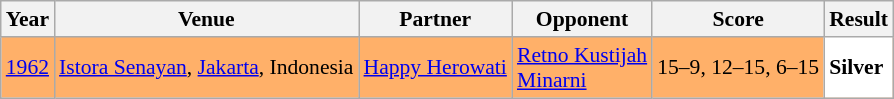<table class="sortable wikitable" style="font-size: 90%;">
<tr>
<th>Year</th>
<th>Venue</th>
<th>Partner</th>
<th>Opponent</th>
<th>Score</th>
<th>Result</th>
</tr>
<tr style="background:#FFB069">
<td align="center"><a href='#'>1962</a></td>
<td align="left"><a href='#'>Istora Senayan</a>, <a href='#'>Jakarta</a>, Indonesia</td>
<td align="left"> <a href='#'>Happy Herowati</a></td>
<td align="left"> <a href='#'>Retno Kustijah</a><br> <a href='#'>Minarni</a></td>
<td align="left">15–9, 12–15, 6–15</td>
<td style="text-align:left; background:white"> <strong>Silver</strong></td>
</tr>
</table>
